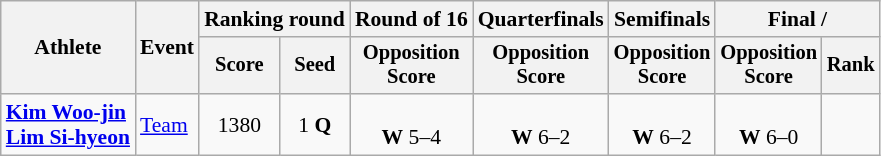<table class="wikitable" style="font-size:90%; text-align:center">
<tr>
<th rowspan=2>Athlete</th>
<th rowspan=2>Event</th>
<th colspan="2">Ranking round</th>
<th>Round of 16</th>
<th>Quarterfinals</th>
<th>Semifinals</th>
<th colspan="2">Final / </th>
</tr>
<tr style="font-size:95%">
<th>Score</th>
<th>Seed</th>
<th>Opposition<br>Score</th>
<th>Opposition<br>Score</th>
<th>Opposition<br>Score</th>
<th>Opposition<br>Score</th>
<th>Rank</th>
</tr>
<tr align=center>
<td align=left><strong><a href='#'>Kim Woo-jin</a><br><a href='#'>Lim Si-hyeon</a></strong></td>
<td align=left><a href='#'>Team</a></td>
<td>1380 </td>
<td>1 <strong>Q</strong></td>
<td><br><strong>W</strong> 5–4</td>
<td><br><strong>W</strong> 6–2</td>
<td><br><strong>W</strong> 6–2</td>
<td><br><strong>W</strong> 6–0</td>
<td></td>
</tr>
</table>
